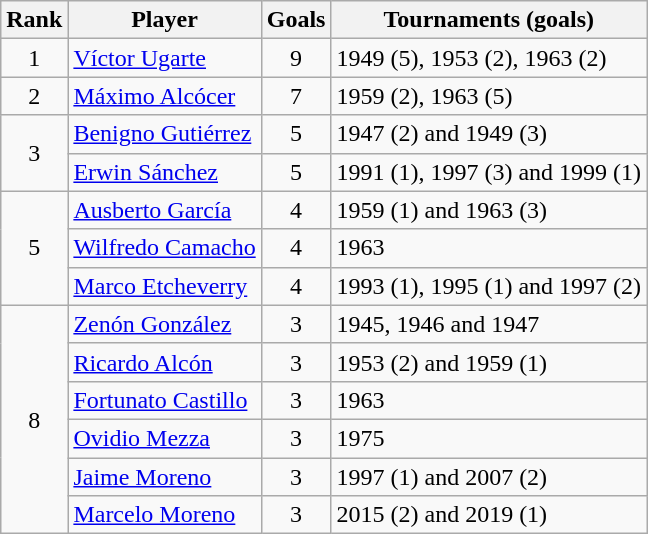<table class="wikitable" style="text-align: left;">
<tr>
<th>Rank</th>
<th>Player</th>
<th>Goals</th>
<th>Tournaments (goals)</th>
</tr>
<tr>
<td align=center>1</td>
<td><a href='#'>Víctor Ugarte</a></td>
<td align=center>9</td>
<td>1949 (5), 1953 (2), 1963 (2)</td>
</tr>
<tr>
<td align=center>2</td>
<td><a href='#'>Máximo Alcócer</a></td>
<td align=center>7</td>
<td>1959 (2), 1963 (5)</td>
</tr>
<tr>
<td rowspan=2 align=center>3</td>
<td><a href='#'>Benigno Gutiérrez</a></td>
<td align=center>5</td>
<td>1947 (2) and 1949 (3)</td>
</tr>
<tr>
<td><a href='#'>Erwin Sánchez</a></td>
<td align=center>5</td>
<td>1991 (1), 1997 (3) and 1999 (1)</td>
</tr>
<tr>
<td rowspan=3 align=center>5</td>
<td><a href='#'>Ausberto García</a></td>
<td align=center>4</td>
<td>1959 (1) and 1963 (3)</td>
</tr>
<tr>
<td><a href='#'>Wilfredo Camacho</a></td>
<td align=center>4</td>
<td>1963</td>
</tr>
<tr>
<td><a href='#'>Marco Etcheverry</a></td>
<td align=center>4</td>
<td>1993 (1), 1995 (1) and 1997 (2)</td>
</tr>
<tr>
<td rowspan=6 align=center>8</td>
<td><a href='#'>Zenón González</a></td>
<td align=center>3</td>
<td>1945, 1946 and 1947</td>
</tr>
<tr>
<td><a href='#'>Ricardo Alcón</a></td>
<td align=center>3</td>
<td>1953 (2) and 1959 (1)</td>
</tr>
<tr>
<td><a href='#'>Fortunato Castillo</a></td>
<td align=center>3</td>
<td>1963</td>
</tr>
<tr>
<td><a href='#'>Ovidio Mezza</a></td>
<td align=center>3</td>
<td>1975</td>
</tr>
<tr>
<td><a href='#'>Jaime Moreno</a></td>
<td align=center>3</td>
<td>1997 (1) and 2007 (2)</td>
</tr>
<tr>
<td><a href='#'>Marcelo Moreno</a></td>
<td align=center>3</td>
<td>2015 (2) and 2019 (1)</td>
</tr>
</table>
